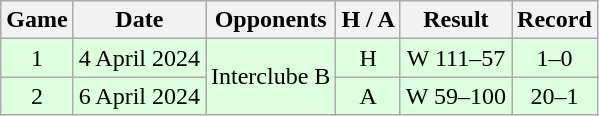<table class="wikitable" style="text-align:center">
<tr>
<th>Game</th>
<th>Date</th>
<th>Opponents</th>
<th>H / A</th>
<th>Result</th>
<th>Record</th>
</tr>
<tr bgcolor="#dfd">
<td>1</td>
<td>4 April 2024</td>
<td rowspan="2">Interclube B</td>
<td>H</td>
<td>W 111–57</td>
<td>1–0</td>
</tr>
<tr bgcolor="#dfd">
<td>2</td>
<td>6 April 2024</td>
<td>A</td>
<td>W 59–100</td>
<td>20–1</td>
</tr>
</table>
